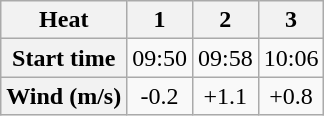<table class="wikitable" style="text-align:center">
<tr>
<th>Heat</th>
<th>1</th>
<th>2</th>
<th>3</th>
</tr>
<tr>
<th>Start time</th>
<td>09:50</td>
<td>09:58</td>
<td>10:06</td>
</tr>
<tr>
<th>Wind (m/s)</th>
<td>-0.2</td>
<td>+1.1</td>
<td>+0.8</td>
</tr>
</table>
